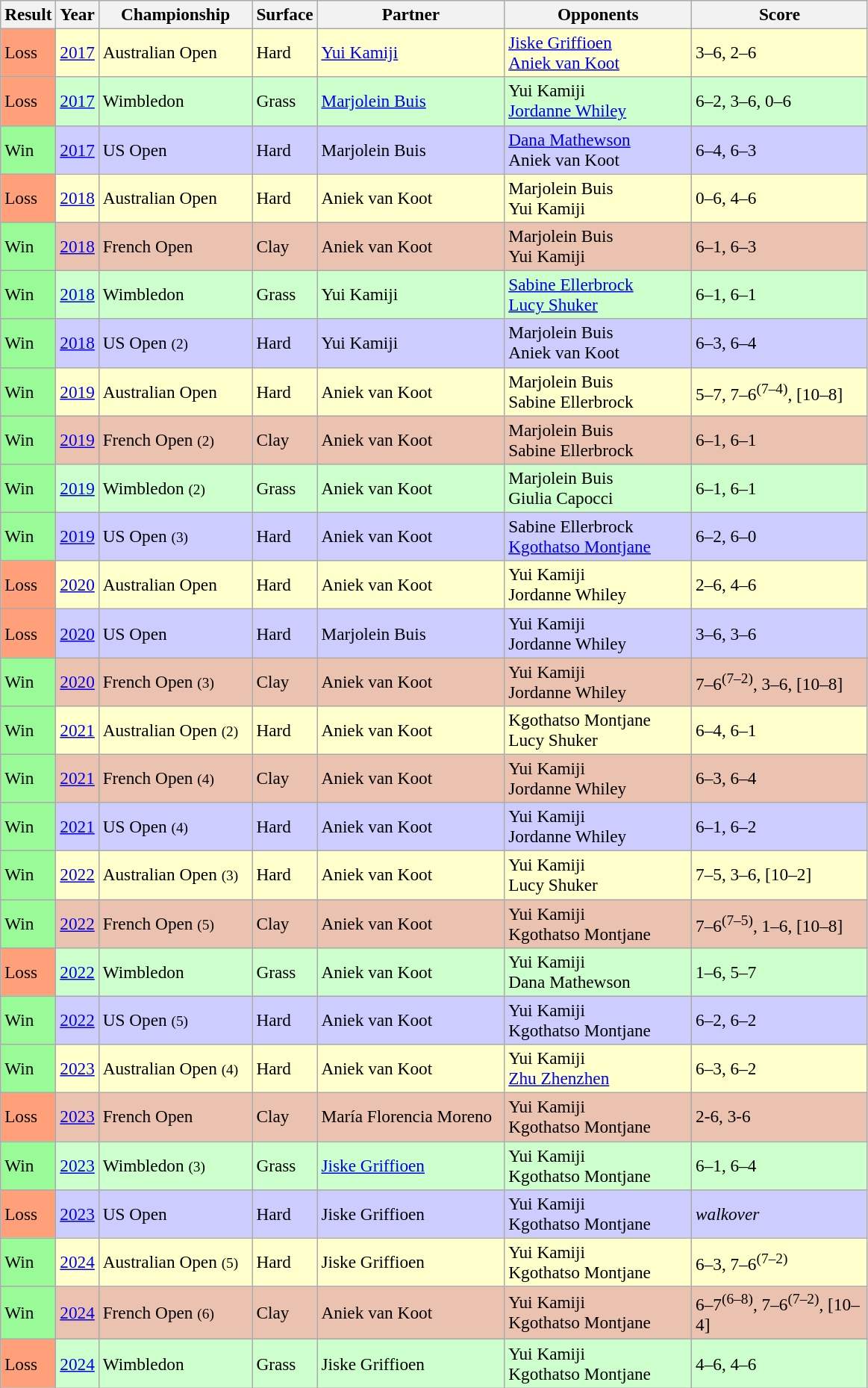<table class="sortable wikitable" style=font-size:97%>
<tr>
<th>Result</th>
<th>Year</th>
<th style="width:130px;">Championship</th>
<th>Surface</th>
<th style="width:160px;">Partner</th>
<th style="width:160px;">Opponents</th>
<th style="width:150px;" class="unsortable">Score</th>
</tr>
<tr style="background:#ffffcc;">
<td style="background:#ffa07a;">Loss</td>
<td><a href='#'>2017</a></td>
<td>Australian Open</td>
<td>Hard</td>
<td> <a href='#'>Yui Kamiji</a></td>
<td> <a href='#'>Jiske Griffioen</a><br> <a href='#'>Aniek van Koot</a></td>
<td>3–6, 2–6</td>
</tr>
<tr style="background:#ccffcc;">
<td style="background:#ffa07a;">Loss</td>
<td><a href='#'>2017</a></td>
<td>Wimbledon</td>
<td>Grass</td>
<td> <a href='#'>Marjolein Buis</a></td>
<td> Yui Kamiji<br> <a href='#'>Jordanne Whiley</a></td>
<td>6–2, 3–6, 0–6</td>
</tr>
<tr style="background:#ccccff;">
<td style="background:#98fb98;">Win</td>
<td><a href='#'>2017</a></td>
<td>US Open</td>
<td>Hard</td>
<td> Marjolein Buis</td>
<td> <a href='#'>Dana Mathewson</a><br> Aniek van Koot</td>
<td>6–4, 6–3</td>
</tr>
<tr style="background:#ffffcc;">
<td style="background:#ffa07a;">Loss</td>
<td><a href='#'>2018</a></td>
<td>Australian Open</td>
<td>Hard</td>
<td> Aniek van Koot</td>
<td> Marjolein Buis<br> Yui Kamiji</td>
<td>0–6, 4–6</td>
</tr>
<tr style="background:#ebc2af;">
<td style="background:#98fb98;">Win</td>
<td><a href='#'>2018</a></td>
<td>French Open</td>
<td>Clay</td>
<td> Aniek van Koot</td>
<td> Marjolein Buis<br> Yui Kamiji</td>
<td>6–1, 6–3</td>
</tr>
<tr style="background:#ccffcc;">
<td style="background:#98fb98;">Win</td>
<td><a href='#'>2018</a></td>
<td>Wimbledon</td>
<td>Grass</td>
<td> Yui Kamiji</td>
<td> <a href='#'>Sabine Ellerbrock</a><br> <a href='#'>Lucy Shuker</a></td>
<td>6–1, 6–1</td>
</tr>
<tr style="background:#ccccff;">
<td style="background:#98fb98;">Win</td>
<td><a href='#'>2018</a></td>
<td>US Open <small>(2)</small></td>
<td>Hard</td>
<td> Yui Kamiji</td>
<td> Marjolein Buis<br> Aniek van Koot</td>
<td>6–3, 6–4</td>
</tr>
<tr style="background:#ffffcc;">
<td style="background:#98fb98;">Win</td>
<td><a href='#'>2019</a></td>
<td>Australian Open</td>
<td>Hard</td>
<td> Aniek van Koot</td>
<td> Marjolein Buis<br> Sabine Ellerbrock</td>
<td>5–7, 7–6<sup>(7–4)</sup>, [10–8]</td>
</tr>
<tr style="background:#ebc2af;">
<td style="background:#98fb98;">Win</td>
<td><a href='#'>2019</a></td>
<td>French Open <small>(2)</small></td>
<td>Clay</td>
<td> Aniek van Koot</td>
<td> Marjolein Buis<br> Sabine Ellerbrock</td>
<td>6–1, 6–1</td>
</tr>
<tr style="background:#ccffcc;">
<td style="background:#98fb98;">Win</td>
<td><a href='#'>2019</a></td>
<td>Wimbledon <small>(2)</small></td>
<td>Grass</td>
<td> Aniek van Koot</td>
<td> Marjolein Buis<br> Giulia Capocci</td>
<td>6–1, 6–1</td>
</tr>
<tr style="background:#ccccff;">
<td style="background:#98fb98;">Win</td>
<td><a href='#'>2019</a></td>
<td>US Open <small>(3)</small></td>
<td>Hard</td>
<td> Aniek van Koot</td>
<td> Sabine Ellerbrock<br> <a href='#'>Kgothatso Montjane</a></td>
<td>6–2, 6–0</td>
</tr>
<tr style="background:#ffffcc;">
<td style="background:#ffa07a;">Loss</td>
<td><a href='#'>2020</a></td>
<td>Australian Open</td>
<td>Hard</td>
<td> Aniek van Koot</td>
<td> Yui Kamiji<br> Jordanne Whiley</td>
<td>2–6, 4–6</td>
</tr>
<tr style="background:#ccccff;">
<td style="background:#ffa07a;">Loss</td>
<td><a href='#'>2020</a></td>
<td>US Open</td>
<td>Hard</td>
<td> Marjolein Buis</td>
<td> Yui Kamiji<br> Jordanne Whiley</td>
<td>3–6, 3–6</td>
</tr>
<tr style="background:#ebc2af;">
<td style="background:#98fb98;">Win</td>
<td><a href='#'>2020</a></td>
<td>French Open <small>(3)</small></td>
<td>Clay</td>
<td> Aniek van Koot</td>
<td> Yui Kamiji<br> Jordanne Whiley</td>
<td>7–6<sup>(7–2)</sup>, 3–6, [10–8]</td>
</tr>
<tr style="background:#ffffcc;">
<td style="background:#98fb98;">Win</td>
<td><a href='#'>2021</a></td>
<td>Australian Open <small>(2)</small></td>
<td>Hard</td>
<td> Aniek van Koot</td>
<td> Kgothatso Montjane<br> Lucy Shuker</td>
<td>6–4, 6–1</td>
</tr>
<tr style="background:#ebc2af;">
<td style="background:#98fb98;">Win</td>
<td><a href='#'>2021</a></td>
<td>French Open <small>(4)</small></td>
<td>Clay</td>
<td> Aniek van Koot</td>
<td> Yui Kamiji<br> Jordanne Whiley</td>
<td>6–3, 6–4</td>
</tr>
<tr style="background:#ccccff;">
<td style="background:#98fb98;">Win</td>
<td><a href='#'>2021</a></td>
<td>US Open <small>(4)</small></td>
<td>Hard</td>
<td> Aniek van Koot</td>
<td> Yui Kamiji<br> Jordanne Whiley</td>
<td>6–1, 6–2</td>
</tr>
<tr style="background:#ffffcc;">
<td style="background:#98fb98;">Win</td>
<td><a href='#'>2022</a></td>
<td>Australian Open <small>(3)</small></td>
<td>Hard</td>
<td> Aniek van Koot</td>
<td> Yui Kamiji<br> Lucy Shuker</td>
<td>7–5, 3–6, [10–2]</td>
</tr>
<tr style="background:#ebc2af;">
<td style="background:#98fb98;">Win</td>
<td><a href='#'>2022</a></td>
<td>French Open <small>(5)</small></td>
<td>Clay</td>
<td> Aniek van Koot</td>
<td> Yui Kamiji<br> Kgothatso Montjane</td>
<td>7–6<sup>(7–5)</sup>, 1–6, [10–8]</td>
</tr>
<tr style="background:#ccffcc;">
<td style="background:#ffa07a;">Loss</td>
<td><a href='#'>2022</a></td>
<td>Wimbledon</td>
<td>Grass</td>
<td> Aniek van Koot</td>
<td> Yui Kamiji<br> Dana Mathewson</td>
<td>1–6, 5–7</td>
</tr>
<tr style="background:#ccccff;">
<td style="background:#98fb98;">Win</td>
<td><a href='#'>2022</a></td>
<td>US Open <small>(5)</small></td>
<td>Hard</td>
<td> Aniek van Koot</td>
<td> Yui Kamiji<br> Kgothatso Montjane</td>
<td>6–2, 6–2</td>
</tr>
<tr style="background:#ffffcc;">
<td style="background:#98fb98;">Win</td>
<td><a href='#'>2023</a></td>
<td>Australian Open <small>(4)</small></td>
<td>Hard</td>
<td> Aniek van Koot</td>
<td> Yui Kamiji <br>  <a href='#'>Zhu Zhenzhen</a></td>
<td>6–3, 6–2</td>
</tr>
<tr style="background:#ebc2af;">
<td style="background:#ffa07a;">Loss</td>
<td><a href='#'>2023</a></td>
<td>French Open</td>
<td>Clay</td>
<td> María Florencia Moreno</td>
<td> Yui Kamiji<br> Kgothatso Montjane</td>
<td>2-6, 3-6</td>
</tr>
<tr style="background:#ccffcc;">
<td style="background:#98fb98;">Win</td>
<td><a href='#'>2023</a></td>
<td>Wimbledon <small>(3)</small></td>
<td>Grass</td>
<td> <a href='#'>Jiske Griffioen</a></td>
<td> Yui Kamiji<br> Kgothatso Montjane</td>
<td>6–1, 6–4</td>
</tr>
<tr style="background:#ccccff;">
<td style="background:#ffa07a;">Loss</td>
<td><a href='#'>2023</a></td>
<td>US Open</td>
<td>Hard</td>
<td> Jiske Griffioen</td>
<td> Yui Kamiji<br> Kgothatso Montjane</td>
<td><em>walkover</em></td>
</tr>
<tr style="background:#ffffcc;">
<td style="background:#98fb98;">Win</td>
<td><a href='#'>2024</a></td>
<td>Australian Open <small>(5)</small></td>
<td>Hard</td>
<td> Jiske Griffioen</td>
<td> Yui Kamiji<br> Kgothatso Montjane</td>
<td>6–3, 7–6<sup>(7–2)</sup></td>
</tr>
<tr style="background:#ebc2af;">
<td style="background:#98fb98;">Win</td>
<td><a href='#'>2024</a></td>
<td>French Open <small>(6)</small></td>
<td>Clay</td>
<td> Aniek van Koot</td>
<td> Yui Kamiji<br> Kgothatso Montjane</td>
<td>6–7<sup>(6–8)</sup>, 7–6<sup>(7–2)</sup>, [10–4]</td>
</tr>
<tr style="background:#ccffcc;">
<td style="background:#ffa07a;">Loss</td>
<td><a href='#'>2024</a></td>
<td>Wimbledon</td>
<td>Grass</td>
<td> Jiske Griffioen</td>
<td> Yui Kamiji<br> Kgothatso Montjane</td>
<td>4–6, 4–6</td>
</tr>
</table>
